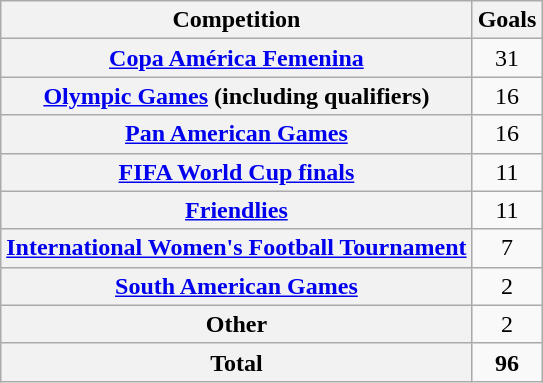<table class="wikitable sortable plainrowheaders" style="text-align:center">
<tr>
<th scope=col>Competition</th>
<th scope=col>Goals</th>
</tr>
<tr>
<th scope=row><a href='#'>Copa América Femenina</a></th>
<td>31</td>
</tr>
<tr>
<th scope=row><a href='#'>Olympic Games</a> (including qualifiers)</th>
<td>16</td>
</tr>
<tr>
<th scope=row><a href='#'>Pan American Games</a></th>
<td>16</td>
</tr>
<tr>
<th scope=row><a href='#'>FIFA World Cup finals</a></th>
<td>11</td>
</tr>
<tr>
<th scope=row><a href='#'>Friendlies</a></th>
<td>11</td>
</tr>
<tr>
<th scope=row><a href='#'>International Women's Football Tournament</a></th>
<td>7</td>
</tr>
<tr>
<th scope=row><a href='#'>South American Games</a></th>
<td>2</td>
</tr>
<tr>
<th scope=row>Other</th>
<td>2</td>
</tr>
<tr class=sortbottom>
<th scope=row><strong>Total</strong></th>
<td><strong>96</strong></td>
</tr>
</table>
